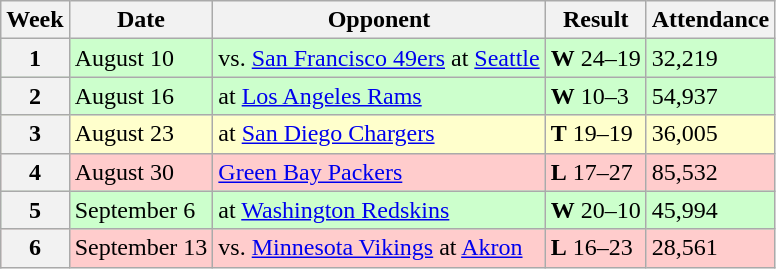<table class="wikitable">
<tr>
<th>Week</th>
<th>Date</th>
<th>Opponent</th>
<th>Result</th>
<th>Attendance</th>
</tr>
<tr style="background:#cfc">
<th>1</th>
<td>August 10</td>
<td>vs. <a href='#'>San Francisco 49ers</a> at <a href='#'>Seattle</a></td>
<td><strong>W</strong> 24–19</td>
<td>32,219</td>
</tr>
<tr style="background:#cfc">
<th>2</th>
<td>August 16</td>
<td>at <a href='#'>Los Angeles Rams</a></td>
<td><strong>W</strong> 10–3</td>
<td>54,937</td>
</tr>
<tr style="background:#ffc">
<th>3</th>
<td>August 23</td>
<td>at <a href='#'>San Diego Chargers</a></td>
<td><strong>T</strong> 19–19</td>
<td>36,005</td>
</tr>
<tr style="background:#fcc">
<th>4</th>
<td>August 30</td>
<td><a href='#'>Green Bay Packers</a></td>
<td><strong>L</strong> 17–27</td>
<td>85,532</td>
</tr>
<tr style="background:#cfc">
<th>5</th>
<td>September 6</td>
<td>at <a href='#'>Washington Redskins</a></td>
<td><strong>W</strong> 20–10</td>
<td>45,994</td>
</tr>
<tr style="background:#fcc">
<th>6</th>
<td>September 13</td>
<td>vs. <a href='#'>Minnesota Vikings</a> at <a href='#'>Akron</a></td>
<td><strong>L</strong> 16–23</td>
<td>28,561</td>
</tr>
</table>
